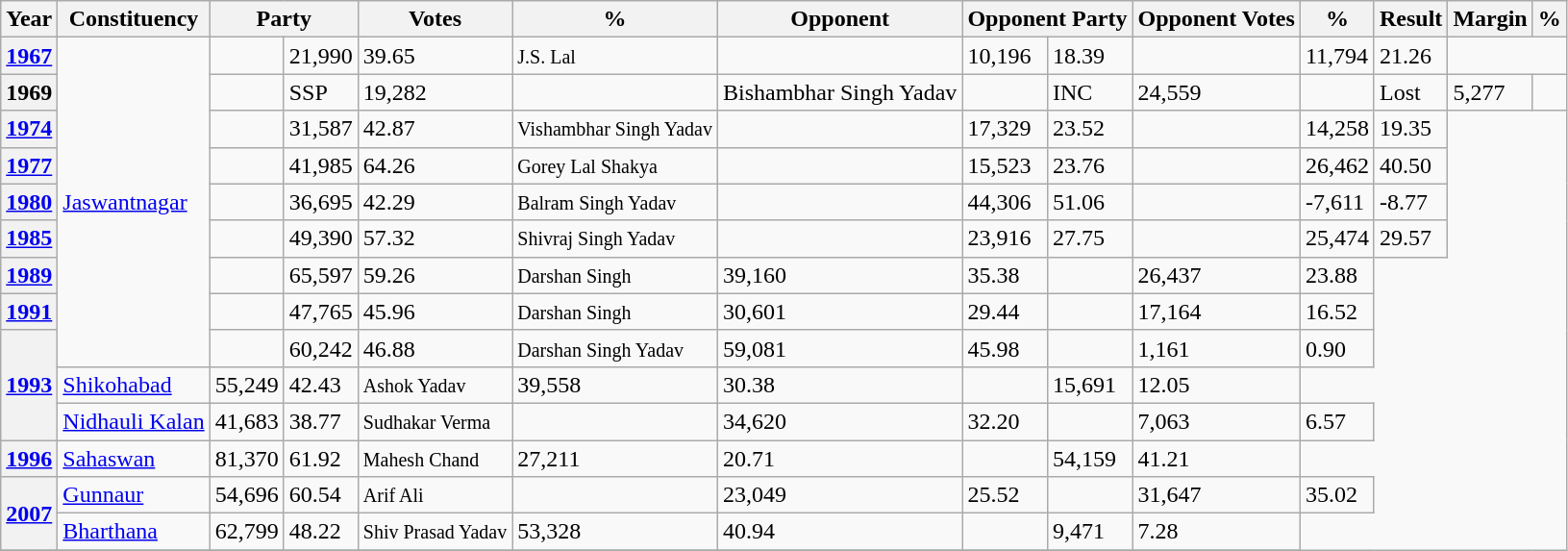<table class="sortable wikitable">
<tr>
<th>Year</th>
<th>Constituency</th>
<th colspan=2>Party</th>
<th>Votes</th>
<th>%</th>
<th>Opponent</th>
<th colspan=2>Opponent Party</th>
<th>Opponent Votes</th>
<th>%</th>
<th>Result</th>
<th>Margin</th>
<th>%</th>
</tr>
<tr>
<th><a href='#'>1967</a></th>
<td rowspan="9"><a href='#'>Jaswantnagar</a></td>
<td></td>
<td>21,990</td>
<td>39.65</td>
<td><small>J.S. Lal</small></td>
<td></td>
<td>10,196</td>
<td>18.39</td>
<td></td>
<td>11,794</td>
<td>21.26</td>
</tr>
<tr>
<th>1969</th>
<td></td>
<td>SSP</td>
<td>19,282</td>
<td></td>
<td>Bishambhar Singh Yadav</td>
<td></td>
<td>INC</td>
<td>24,559</td>
<td></td>
<td>Lost</td>
<td>5,277</td>
<td></td>
</tr>
<tr>
<th><a href='#'>1974</a></th>
<td></td>
<td>31,587</td>
<td>42.87</td>
<td><small>Vishambhar Singh Yadav</small></td>
<td></td>
<td>17,329</td>
<td>23.52</td>
<td></td>
<td>14,258</td>
<td>19.35</td>
</tr>
<tr>
<th><a href='#'>1977</a></th>
<td></td>
<td>41,985</td>
<td>64.26</td>
<td><small>Gorey Lal Shakya</small></td>
<td></td>
<td>15,523</td>
<td>23.76</td>
<td></td>
<td>26,462</td>
<td>40.50</td>
</tr>
<tr>
<th><a href='#'>1980</a></th>
<td></td>
<td>36,695</td>
<td>42.29</td>
<td><small>Balram Singh Yadav</small></td>
<td></td>
<td>44,306</td>
<td>51.06</td>
<td></td>
<td>-7,611</td>
<td>-8.77</td>
</tr>
<tr>
<th><a href='#'>1985</a></th>
<td></td>
<td>49,390</td>
<td>57.32</td>
<td><small>Shivraj Singh Yadav</small></td>
<td></td>
<td>23,916</td>
<td>27.75</td>
<td></td>
<td>25,474</td>
<td>29.57</td>
</tr>
<tr>
<th><a href='#'>1989</a></th>
<td></td>
<td>65,597</td>
<td>59.26</td>
<td><small>Darshan Singh</small></td>
<td>39,160</td>
<td>35.38</td>
<td></td>
<td>26,437</td>
<td>23.88</td>
</tr>
<tr>
<th><a href='#'>1991</a></th>
<td></td>
<td>47,765</td>
<td>45.96</td>
<td><small>Darshan Singh</small></td>
<td>30,601</td>
<td>29.44</td>
<td></td>
<td>17,164</td>
<td>16.52</td>
</tr>
<tr>
<th rowspan=3><a href='#'>1993</a></th>
<td></td>
<td>60,242</td>
<td>46.88</td>
<td><small>Darshan Singh Yadav</small></td>
<td>59,081</td>
<td>45.98</td>
<td></td>
<td>1,161</td>
<td>0.90</td>
</tr>
<tr>
<td><a href='#'>Shikohabad</a></td>
<td>55,249</td>
<td>42.43</td>
<td><small>Ashok Yadav</small></td>
<td>39,558</td>
<td>30.38</td>
<td></td>
<td>15,691</td>
<td>12.05</td>
</tr>
<tr>
<td><a href='#'>Nidhauli Kalan</a></td>
<td>41,683</td>
<td>38.77</td>
<td><small>Sudhakar Verma</small></td>
<td></td>
<td>34,620</td>
<td>32.20</td>
<td></td>
<td>7,063</td>
<td>6.57</td>
</tr>
<tr>
<th><a href='#'>1996</a></th>
<td><a href='#'>Sahaswan</a></td>
<td>81,370</td>
<td>61.92</td>
<td><small>Mahesh Chand</small></td>
<td>27,211</td>
<td>20.71</td>
<td></td>
<td>54,159</td>
<td>41.21</td>
</tr>
<tr>
<th rowspan=2><a href='#'>2007</a></th>
<td><a href='#'>Gunnaur</a></td>
<td>54,696</td>
<td>60.54</td>
<td><small>Arif Ali</small></td>
<td></td>
<td>23,049</td>
<td>25.52</td>
<td></td>
<td>31,647</td>
<td>35.02</td>
</tr>
<tr>
<td><a href='#'>Bharthana</a></td>
<td>62,799</td>
<td>48.22</td>
<td><small>Shiv Prasad Yadav</small></td>
<td>53,328</td>
<td>40.94</td>
<td></td>
<td>9,471</td>
<td>7.28</td>
</tr>
<tr>
</tr>
</table>
